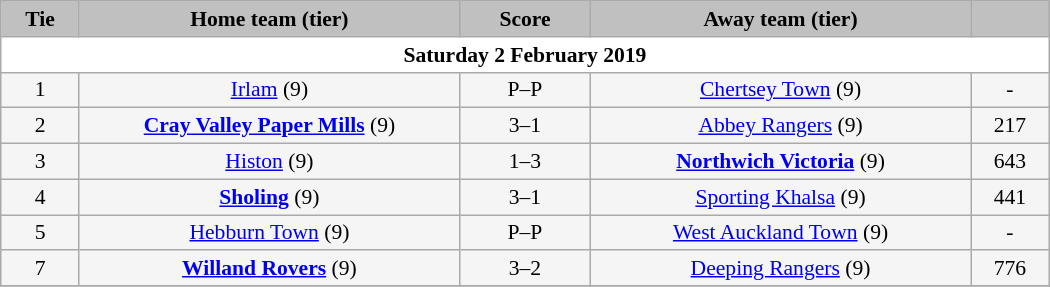<table class="wikitable" style="width: 700px; background:WhiteSmoke; text-align:center; font-size:90%">
<tr>
<td scope="col" style="width:  7.50%; background:silver;"><strong>Tie</strong></td>
<td scope="col" style="width: 36.25%; background:silver;"><strong>Home team (tier)</strong></td>
<td scope="col" style="width: 12.50%; background:silver;"><strong>Score</strong></td>
<td scope="col" style="width: 36.25%; background:silver;"><strong>Away team (tier)</strong></td>
<td scope="col" style="width:  7.50%; background:silver;"><strong></strong></td>
</tr>
<tr>
<td colspan="5" style= background:White><strong>Saturday 2 February 2019</strong></td>
</tr>
<tr>
<td>1</td>
<td><a href='#'>Irlam</a> (9)</td>
<td>P–P</td>
<td><a href='#'>Chertsey Town</a> (9)</td>
<td>-</td>
</tr>
<tr>
<td>2</td>
<td><strong><a href='#'>Cray Valley Paper Mills</a></strong> (9)</td>
<td>3–1</td>
<td><a href='#'>Abbey Rangers</a> (9)</td>
<td>217</td>
</tr>
<tr>
<td>3</td>
<td><a href='#'>Histon</a> (9)</td>
<td>1–3 </td>
<td><strong><a href='#'>Northwich Victoria</a></strong> (9)</td>
<td>643</td>
</tr>
<tr>
<td>4</td>
<td><strong><a href='#'>Sholing</a></strong> (9)</td>
<td>3–1</td>
<td><a href='#'>Sporting Khalsa</a> (9)</td>
<td>441</td>
</tr>
<tr>
<td>5</td>
<td><a href='#'>Hebburn Town</a> (9)</td>
<td>P–P</td>
<td><a href='#'>West Auckland Town</a> (9)</td>
<td>-</td>
</tr>
<tr>
<td>7</td>
<td><strong><a href='#'>Willand Rovers</a></strong> (9)</td>
<td>3–2</td>
<td><a href='#'>Deeping Rangers</a> (9)</td>
<td>776</td>
</tr>
<tr>
</tr>
</table>
